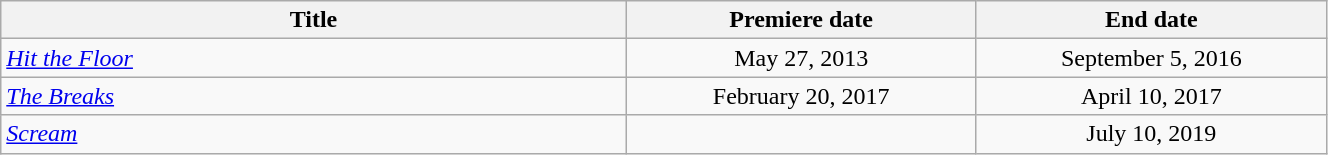<table class="wikitable plainrowheaders sortable" style="width:70%;text-align:center;">
<tr>
<th scope="col" style="width:25%;">Title</th>
<th scope="col" style="width:14%;">Premiere date</th>
<th scope="col" style="width:14%;">End date</th>
</tr>
<tr>
<td scope="row" style="text-align:left;"><em><a href='#'>Hit the Floor</a></em></td>
<td>May 27, 2013</td>
<td>September 5, 2016</td>
</tr>
<tr>
<td scope="row" style="text-align:left;"><em><a href='#'>The Breaks</a></em></td>
<td>February 20, 2017</td>
<td>April 10, 2017</td>
</tr>
<tr>
<td scope="row" style="text-align:left;"><em><a href='#'>Scream</a></em></td>
<td></td>
<td>July 10, 2019</td>
</tr>
</table>
